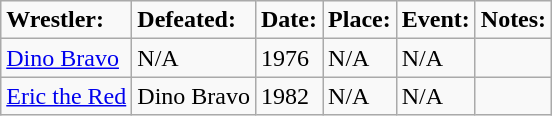<table class="wikitable">
<tr style="background: #EEEFF;">
<td><strong>Wrestler:</strong></td>
<td><strong>Defeated:</strong></td>
<td><strong>Date:</strong></td>
<td><strong>Place:</strong></td>
<td><strong>Event:</strong></td>
<td><strong>Notes:</strong></td>
</tr>
<tr>
<td><a href='#'>Dino Bravo</a></td>
<td>N/A</td>
<td>1976</td>
<td>N/A</td>
<td>N/A</td>
<td></td>
</tr>
<tr>
<td><a href='#'>Eric the Red</a></td>
<td>Dino Bravo</td>
<td>1982</td>
<td>N/A</td>
<td>N/A</td>
<td></td>
</tr>
</table>
